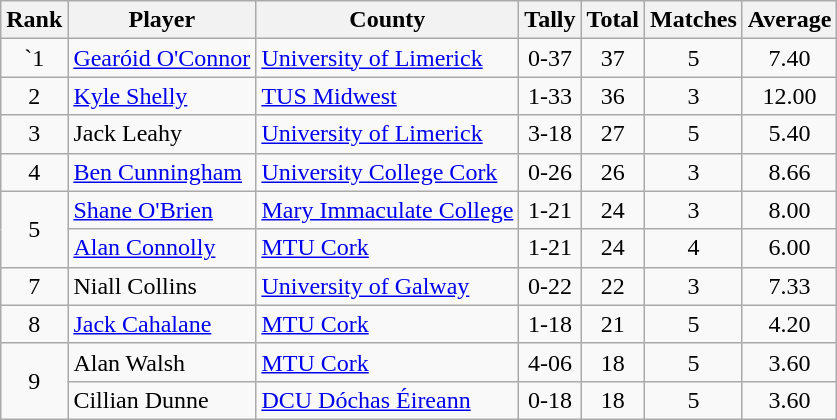<table class="wikitable">
<tr>
<th>Rank</th>
<th>Player</th>
<th>County</th>
<th>Tally</th>
<th>Total</th>
<th>Matches</th>
<th>Average</th>
</tr>
<tr>
<td rowspan=1 align=center>`1</td>
<td><a href='#'>Gearóid O'Connor</a></td>
<td><a href='#'>University of Limerick</a></td>
<td align=center>0-37</td>
<td align=center>37</td>
<td align=center>5</td>
<td align=center>7.40</td>
</tr>
<tr>
<td rowspan=1 align=center>2</td>
<td><a href='#'>Kyle Shelly</a></td>
<td><a href='#'>TUS Midwest</a></td>
<td align=center>1-33</td>
<td align=center>36</td>
<td align=center>3</td>
<td align=center>12.00</td>
</tr>
<tr>
<td rowspan=1 align=center>3</td>
<td>Jack Leahy</td>
<td><a href='#'>University of Limerick</a></td>
<td align=center>3-18</td>
<td align=center>27</td>
<td align=center>5</td>
<td align=center>5.40</td>
</tr>
<tr>
<td rowspan=1 align=center>4</td>
<td><a href='#'>Ben Cunningham</a></td>
<td><a href='#'>University College Cork</a></td>
<td align=center>0-26</td>
<td align=center>26</td>
<td align=center>3</td>
<td align=center>8.66</td>
</tr>
<tr>
<td rowspan=2 align=center>5</td>
<td><a href='#'>Shane O'Brien</a></td>
<td><a href='#'>Mary Immaculate College</a></td>
<td align=center>1-21</td>
<td align=center>24</td>
<td align=center>3</td>
<td align=center>8.00</td>
</tr>
<tr>
<td><a href='#'>Alan Connolly</a></td>
<td><a href='#'>MTU Cork</a></td>
<td align=center>1-21</td>
<td align=center>24</td>
<td align=center>4</td>
<td align=center>6.00</td>
</tr>
<tr>
<td rowspan=1 align=center>7</td>
<td>Niall Collins</td>
<td><a href='#'>University of Galway</a></td>
<td align=center>0-22</td>
<td align=center>22</td>
<td align=center>3</td>
<td align=center>7.33</td>
</tr>
<tr>
<td rowspan=1 align=center>8</td>
<td><a href='#'>Jack Cahalane</a></td>
<td><a href='#'>MTU Cork</a></td>
<td align=center>1-18</td>
<td align=center>21</td>
<td align=center>5</td>
<td align=center>4.20</td>
</tr>
<tr>
<td rowspan=2 align=center>9</td>
<td>Alan Walsh</td>
<td><a href='#'>MTU Cork</a></td>
<td align=center>4-06</td>
<td align=center>18</td>
<td align=center>5</td>
<td align=center>3.60</td>
</tr>
<tr>
<td>Cillian Dunne</td>
<td><a href='#'>DCU Dóchas Éireann</a></td>
<td align=center>0-18</td>
<td align=center>18</td>
<td align=center>5</td>
<td align=center>3.60</td>
</tr>
</table>
